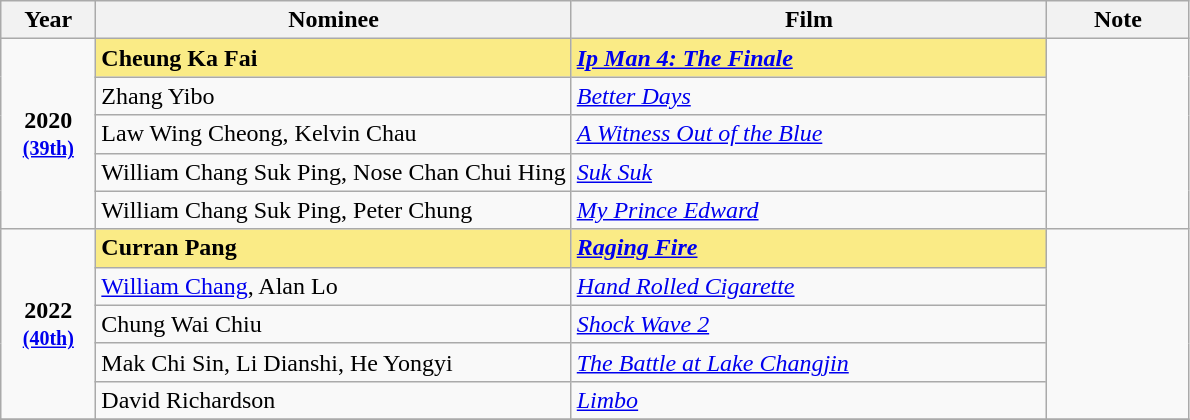<table class="sortable wikitable">
<tr>
<th width="8%">Year</th>
<th width="40%">Nominee</th>
<th width="40%">Film</th>
<th width="12%">Note</th>
</tr>
<tr>
<td align="center" rowspan=5><strong>2020</strong><br><small><a href='#'><strong>(39th)</strong></a></small></td>
<td style="background:#FAEB86"><strong>Cheung Ka Fai</strong></td>
<td style="background:#FAEB86"><strong><em><a href='#'>Ip Man 4: The Finale</a></em></strong></td>
<td align="center" rowspan=5></td>
</tr>
<tr>
<td>Zhang Yibo</td>
<td><em><a href='#'>Better Days</a></em></td>
</tr>
<tr>
<td>Law Wing Cheong, Kelvin Chau</td>
<td><em><a href='#'>A Witness Out of the Blue</a></em></td>
</tr>
<tr>
<td>William Chang Suk Ping, Nose Chan Chui Hing</td>
<td><em><a href='#'>Suk Suk</a></em></td>
</tr>
<tr>
<td>William Chang Suk Ping, Peter Chung</td>
<td><em><a href='#'>My Prince Edward</a></em></td>
</tr>
<tr>
<td align="center" rowspan=5><strong>2022</strong><br><small><a href='#'><strong>(40th)</strong></a></small></td>
<td style="background:#FAEB86"><strong>Curran Pang</strong></td>
<td style="background:#FAEB86"><strong><em><a href='#'>Raging Fire</a></em></strong></td>
<td align="center" rowspan=5></td>
</tr>
<tr>
<td><a href='#'>William Chang</a>, Alan Lo</td>
<td><em><a href='#'>Hand Rolled Cigarette</a></em></td>
</tr>
<tr>
<td>Chung Wai Chiu</td>
<td><em><a href='#'>Shock Wave 2</a></em></td>
</tr>
<tr>
<td>Mak Chi Sin, Li Dianshi, He Yongyi</td>
<td><em><a href='#'>The Battle at Lake Changjin</a></em></td>
</tr>
<tr>
<td>David Richardson</td>
<td><em><a href='#'>Limbo</a></em></td>
</tr>
<tr>
</tr>
</table>
